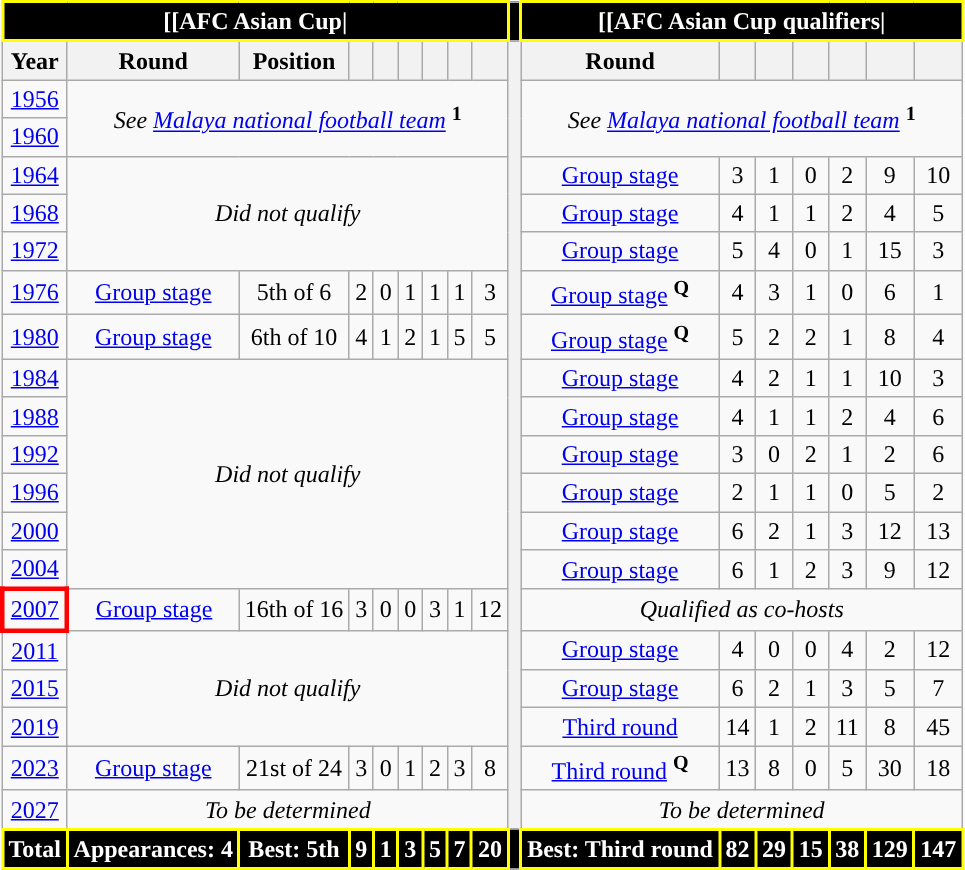<table class="wikitable" style="text-align: center;font-size:100%;">
<tr>
<th colspan=9 style="background: #000000; color: #FFFFFF; border:2px solid #FFFF00;">[[AFC Asian Cup|</th>
<th style="background: #000000; color: #FFFFFF;"></th>
<th colspan=7 style="background: #000000; color: #FFFFFF; border:2px solid #FFFF00;">[[AFC Asian Cup qualifiers|</th>
</tr>
<tr>
<th>Year</th>
<th>Round</th>
<th>Position</th>
<th></th>
<th></th>
<th></th>
<th></th>
<th></th>
<th></th>
<th rowspan="20"></th>
<th>Round</th>
<th></th>
<th></th>
<th></th>
<th></th>
<th></th>
<th></th>
</tr>
<tr>
<td> <a href='#'>1956</a></td>
<td rowspan="2" colspan="8"><em>See <a href='#'>Malaya national football team</a></em> <strong><sup>1</sup></strong></td>
<td rowspan="2" colspan="8"><em>See <a href='#'>Malaya national football team</a></em> <strong><sup>1</sup></strong></td>
</tr>
<tr>
<td> <a href='#'>1960</a></td>
</tr>
<tr>
<td> <a href='#'>1964</a></td>
<td rowspan="3" colspan="8"><em>Did not qualify</em></td>
<td><a href='#'>Group stage</a></td>
<td>3</td>
<td>1</td>
<td>0</td>
<td>2</td>
<td>9</td>
<td>10</td>
</tr>
<tr>
<td> <a href='#'>1968</a></td>
<td><a href='#'>Group stage</a></td>
<td>4</td>
<td>1</td>
<td>1</td>
<td>2</td>
<td>4</td>
<td>5</td>
</tr>
<tr>
<td> <a href='#'>1972</a></td>
<td><a href='#'>Group stage</a></td>
<td>5</td>
<td>4</td>
<td>0</td>
<td>1</td>
<td>15</td>
<td>3</td>
</tr>
<tr>
<td> <a href='#'>1976</a></td>
<td><a href='#'>Group stage</a></td>
<td>5th of 6</td>
<td>2</td>
<td>0</td>
<td>1</td>
<td>1</td>
<td>1</td>
<td>3</td>
<td><a href='#'>Group stage</a> <strong><sup>Q</sup></strong></td>
<td>4</td>
<td>3</td>
<td>1</td>
<td>0</td>
<td>6</td>
<td>1</td>
</tr>
<tr>
<td> <a href='#'>1980</a></td>
<td><a href='#'>Group stage</a></td>
<td>6th of 10</td>
<td>4</td>
<td>1</td>
<td>2</td>
<td>1</td>
<td>5</td>
<td>5</td>
<td><a href='#'>Group stage</a> <strong><sup>Q</sup></strong></td>
<td>5</td>
<td>2</td>
<td>2</td>
<td>1</td>
<td>8</td>
<td>4</td>
</tr>
<tr>
<td> <a href='#'>1984</a></td>
<td rowspan="6" colspan="8"><em>Did not qualify</em></td>
<td><a href='#'>Group stage</a></td>
<td>4</td>
<td>2</td>
<td>1</td>
<td>1</td>
<td>10</td>
<td>3</td>
</tr>
<tr>
<td> <a href='#'>1988</a></td>
<td><a href='#'>Group stage</a></td>
<td>4</td>
<td>1</td>
<td>1</td>
<td>2</td>
<td>4</td>
<td>6</td>
</tr>
<tr>
<td> <a href='#'>1992</a></td>
<td><a href='#'>Group stage</a></td>
<td>3</td>
<td>0</td>
<td>2</td>
<td>1</td>
<td>2</td>
<td>6</td>
</tr>
<tr>
<td> <a href='#'>1996</a></td>
<td><a href='#'>Group stage</a></td>
<td>2</td>
<td>1</td>
<td>1</td>
<td>0</td>
<td>5</td>
<td>2</td>
</tr>
<tr>
<td> <a href='#'>2000</a></td>
<td><a href='#'>Group stage</a></td>
<td>6</td>
<td>2</td>
<td>1</td>
<td>3</td>
<td>12</td>
<td>13</td>
</tr>
<tr>
<td> <a href='#'>2004</a></td>
<td><a href='#'>Group stage</a></td>
<td>6</td>
<td>1</td>
<td>2</td>
<td>3</td>
<td>9</td>
<td>12</td>
</tr>
<tr>
<td style="border: 3px solid red">    <a href='#'>2007</a></td>
<td><a href='#'>Group stage</a></td>
<td>16th of 16</td>
<td>3</td>
<td>0</td>
<td>0</td>
<td>3</td>
<td>1</td>
<td>12</td>
<td colspan=7><em>Qualified as co-hosts</em></td>
</tr>
<tr>
<td> <a href='#'>2011</a></td>
<td rowspan="3" colspan="8"><em>Did not qualify</em></td>
<td><a href='#'>Group stage</a></td>
<td>4</td>
<td>0</td>
<td>0</td>
<td>4</td>
<td>2</td>
<td>12</td>
</tr>
<tr>
<td> <a href='#'>2015</a></td>
<td><a href='#'>Group stage</a></td>
<td>6</td>
<td>2</td>
<td>1</td>
<td>3</td>
<td>5</td>
<td>7</td>
</tr>
<tr>
<td> <a href='#'>2019</a></td>
<td><a href='#'>Third round</a></td>
<td>14</td>
<td>1</td>
<td>2</td>
<td>11</td>
<td>8</td>
<td>45</td>
</tr>
<tr>
<td> <a href='#'>2023</a></td>
<td><a href='#'>Group stage</a></td>
<td>21st of 24</td>
<td>3</td>
<td>0</td>
<td>1</td>
<td>2</td>
<td>3</td>
<td>8</td>
<td><a href='#'>Third round</a> <strong><sup>Q</sup></strong></td>
<td>13</td>
<td>8</td>
<td>0</td>
<td>5</td>
<td>30</td>
<td>18</td>
</tr>
<tr>
<td> <a href='#'>2027</a></td>
<td colspan="8"><em>To be determined</em></td>
<td colspan=7><em>To be determined</em></td>
</tr>
<tr>
<td style="background: #000000; color: #FFFFFF; border:2px solid #FFFF00;"><strong>Total</strong></td>
<td style="background: #000000; color: #FFFFFF; border:2px solid #FFFF00;"><strong>Appearances: 4</strong></td>
<td style="background: #000000; color: #FFFFFF; border:2px solid #FFFF00;"><strong>Best: 5th</strong></td>
<td style="background: #000000; color: #FFFFFF; border:2px solid #FFFF00;"><strong>9</strong></td>
<td style="background: #000000; color: #FFFFFF; border:2px solid #FFFF00;"><strong>1</strong></td>
<td style="background: #000000; color: #FFFFFF; border:2px solid #FFFF00;"><strong>3</strong></td>
<td style="background: #000000; color: #FFFFFF; border:2px solid #FFFF00;"><strong>5</strong></td>
<td style="background: #000000; color: #FFFFFF; border:2px solid #FFFF00;"><strong>7</strong></td>
<td style="background: #000000; color: #FFFFFF; border:2px solid #FFFF00;"><strong>20</strong></td>
<td style="background: #000000; color: #FFFFFF;"></td>
<td style="background: #000000; color: #FFFFFF; border:2px solid #FFFF00;"><strong>Best: Third round</strong></td>
<td style="background: #000000; color: #FFFFFF; border:2px solid #FFFF00;"><strong>82</strong></td>
<td style="background: #000000; color: #FFFFFF; border:2px solid #FFFF00;"><strong>29</strong></td>
<td style="background: #000000; color: #FFFFFF; border:2px solid #FFFF00;"><strong>15</strong></td>
<td style="background: #000000; color: #FFFFFF; border:2px solid #FFFF00;"><strong>38</strong></td>
<td style="background: #000000; color: #FFFFFF; border:2px solid #FFFF00;"><strong>129</strong></td>
<td style="background: #000000; color: #FFFFFF; border:2px solid #FFFF00;"><strong>147</strong></td>
</tr>
</table>
